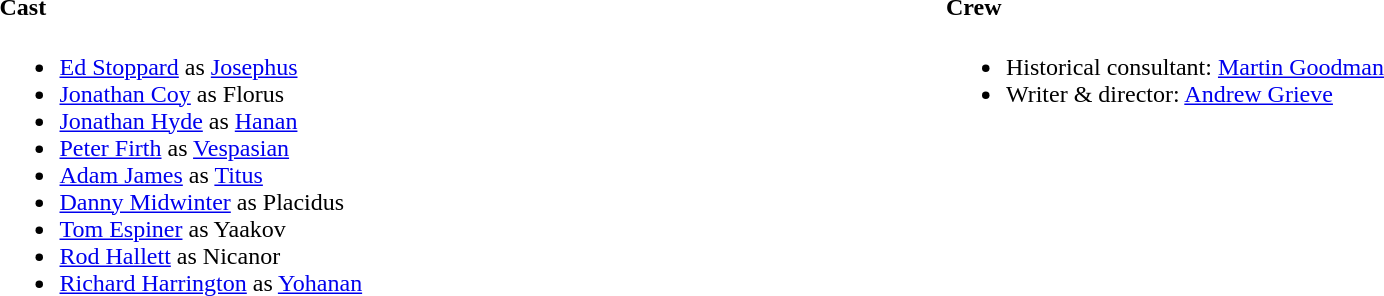<table width="100%" |>
<tr>
<td valign="top" width=50%><br><h4>Cast</h4><ul><li><a href='#'>Ed Stoppard</a> as <a href='#'>Josephus</a></li><li><a href='#'>Jonathan Coy</a> as Florus</li><li><a href='#'>Jonathan Hyde</a> as <a href='#'>Hanan</a></li><li><a href='#'>Peter Firth</a> as <a href='#'>Vespasian</a></li><li><a href='#'>Adam James</a> as <a href='#'>Titus</a></li><li><a href='#'>Danny Midwinter</a> as Placidus</li><li><a href='#'>Tom Espiner</a> as Yaakov</li><li><a href='#'>Rod Hallett</a> as Nicanor</li><li><a href='#'>Richard Harrington</a> as <a href='#'>Yohanan</a></li></ul></td>
<td valign="top" width=50%><br><h4>Crew</h4><ul><li>Historical consultant: <a href='#'>Martin Goodman</a></li><li>Writer & director: <a href='#'>Andrew Grieve</a></li></ul></td>
</tr>
</table>
